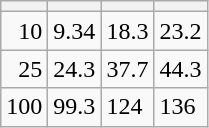<table class="wikitable">
<tr>
<th></th>
<th></th>
<th></th>
<th></th>
</tr>
<tr>
<td style="text-align: right;">10</td>
<td>9.34</td>
<td>18.3</td>
<td>23.2</td>
</tr>
<tr>
<td style="text-align: right;">25</td>
<td>24.3</td>
<td>37.7</td>
<td>44.3</td>
</tr>
<tr>
<td style="text-align: right;">100</td>
<td>99.3</td>
<td>124</td>
<td>136</td>
</tr>
</table>
